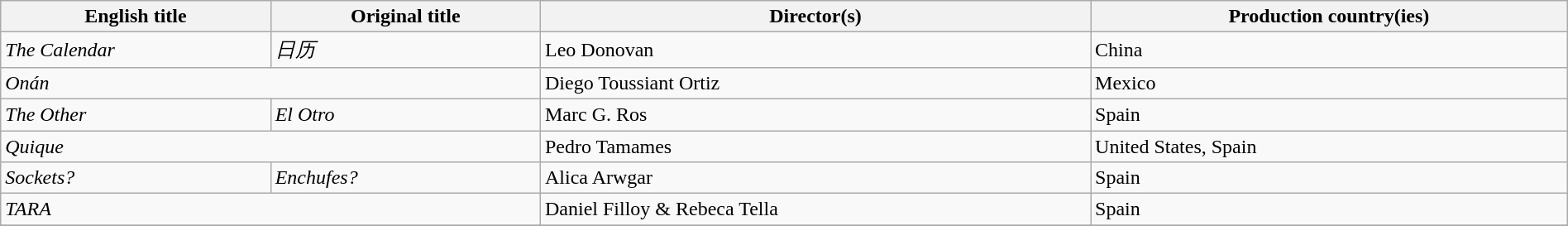<table class="sortable wikitable" style="width:100%; margin-bottom:4px">
<tr>
<th scope="col">English title</th>
<th scope="col">Original title</th>
<th scope="col">Director(s)</th>
<th scope="col">Production country(ies)</th>
</tr>
<tr>
<td><em>The Calendar</em></td>
<td><em>日历</em></td>
<td>Leo Donovan</td>
<td>China</td>
</tr>
<tr>
<td colspan=2><em>Onán</em></td>
<td>Diego Toussiant Ortiz</td>
<td>Mexico</td>
</tr>
<tr>
<td><em>The Other</em></td>
<td><em>El Otro</em></td>
<td>Marc G. Ros</td>
<td>Spain</td>
</tr>
<tr>
<td colspan=2><em>Quique</em></td>
<td>Pedro Tamames</td>
<td>United States, Spain</td>
</tr>
<tr>
<td><em>Sockets?</em></td>
<td><em>Enchufes?</em></td>
<td>Alica Arwgar</td>
<td>Spain</td>
</tr>
<tr>
<td colspan=2><em>TARA</em></td>
<td>Daniel Filloy & Rebeca Tella</td>
<td>Spain</td>
</tr>
<tr>
</tr>
</table>
